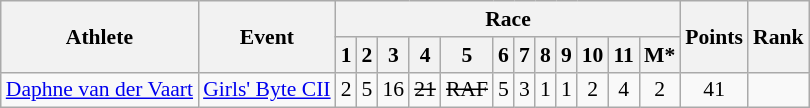<table class="wikitable" border="1" style="font-size:90%">
<tr>
<th rowspan=2>Athlete</th>
<th rowspan=2>Event</th>
<th colspan=12>Race</th>
<th rowspan=2>Points</th>
<th rowspan=2>Rank</th>
</tr>
<tr>
<th>1</th>
<th>2</th>
<th>3</th>
<th>4</th>
<th>5</th>
<th>6</th>
<th>7</th>
<th>8</th>
<th>9</th>
<th>10</th>
<th>11</th>
<th>M*</th>
</tr>
<tr>
<td><a href='#'>Daphne van der Vaart</a></td>
<td><a href='#'>Girls' Byte CII</a></td>
<td align=center>2</td>
<td align=center>5</td>
<td align=center>16</td>
<td align=center><s>21</s></td>
<td align=center><s>RAF</s></td>
<td align=center>5</td>
<td align=center>3</td>
<td align=center>1</td>
<td align=center>1</td>
<td align=center>2</td>
<td align=center>4</td>
<td align=center>2</td>
<td align=center>41</td>
<td align=center></td>
</tr>
</table>
